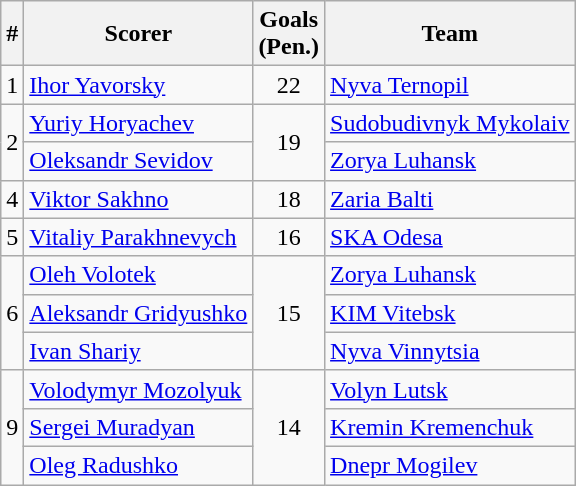<table class="wikitable">
<tr>
<th>#</th>
<th>Scorer</th>
<th>Goals<br>(Pen.)</th>
<th>Team</th>
</tr>
<tr>
<td>1</td>
<td><a href='#'>Ihor Yavorsky</a></td>
<td align=center>22</td>
<td><a href='#'>Nyva Ternopil</a></td>
</tr>
<tr>
<td rowspan=2>2</td>
<td><a href='#'>Yuriy Horyachev</a></td>
<td rowspan=2 align=center>19</td>
<td><a href='#'>Sudobudivnyk Mykolaiv</a></td>
</tr>
<tr>
<td><a href='#'>Oleksandr Sevidov</a></td>
<td><a href='#'>Zorya Luhansk</a></td>
</tr>
<tr>
<td>4</td>
<td><a href='#'>Viktor Sakhno</a></td>
<td align=center>18</td>
<td><a href='#'>Zaria Balti</a></td>
</tr>
<tr>
<td>5</td>
<td><a href='#'>Vitaliy Parakhnevych</a></td>
<td align=center>16</td>
<td><a href='#'>SKA Odesa</a></td>
</tr>
<tr>
<td rowspan=3>6</td>
<td><a href='#'>Oleh Volotek</a></td>
<td rowspan=3 align=center>15</td>
<td><a href='#'>Zorya Luhansk</a></td>
</tr>
<tr>
<td><a href='#'>Aleksandr Gridyushko</a></td>
<td><a href='#'>KIM Vitebsk</a></td>
</tr>
<tr>
<td><a href='#'>Ivan Shariy</a></td>
<td><a href='#'>Nyva Vinnytsia</a></td>
</tr>
<tr>
<td rowspan="3">9</td>
<td><a href='#'>Volodymyr Mozolyuk</a></td>
<td rowspan="3" align=center>14</td>
<td><a href='#'>Volyn Lutsk</a></td>
</tr>
<tr>
<td><a href='#'>Sergei Muradyan</a></td>
<td><a href='#'>Kremin Kremenchuk</a></td>
</tr>
<tr>
<td><a href='#'>Oleg Radushko</a></td>
<td><a href='#'>Dnepr Mogilev</a></td>
</tr>
</table>
